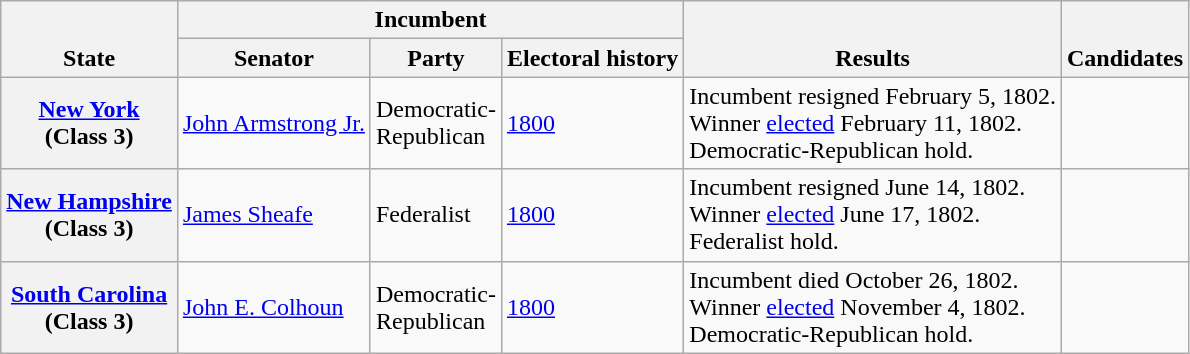<table class=wikitable>
<tr valign=bottom>
<th rowspan=2>State</th>
<th colspan=3>Incumbent</th>
<th rowspan=2>Results</th>
<th rowspan=2>Candidates</th>
</tr>
<tr>
<th>Senator</th>
<th>Party</th>
<th>Electoral history</th>
</tr>
<tr>
<th><a href='#'>New York</a><br>(Class 3)</th>
<td><a href='#'>John Armstrong Jr.</a></td>
<td>Democratic-<br>Republican</td>
<td><a href='#'>1800 </a></td>
<td>Incumbent resigned February 5, 1802.<br>Winner <a href='#'>elected</a> February 11, 1802.<br>Democratic-Republican hold.</td>
<td nowrap></td>
</tr>
<tr>
<th><a href='#'>New Hampshire</a><br>(Class 3)</th>
<td><a href='#'>James Sheafe</a></td>
<td>Federalist</td>
<td><a href='#'>1800</a></td>
<td>Incumbent resigned June 14, 1802.<br>Winner <a href='#'>elected</a> June 17, 1802.<br>Federalist hold.</td>
<td nowrap></td>
</tr>
<tr>
<th><a href='#'>South Carolina</a><br>(Class 3)</th>
<td><a href='#'>John E. Colhoun</a></td>
<td>Democratic-<br>Republican</td>
<td><a href='#'>1800</a></td>
<td>Incumbent died October 26, 1802.<br>Winner <a href='#'>elected</a> November 4, 1802.<br>Democratic-Republican hold.</td>
<td nowrap></td>
</tr>
</table>
